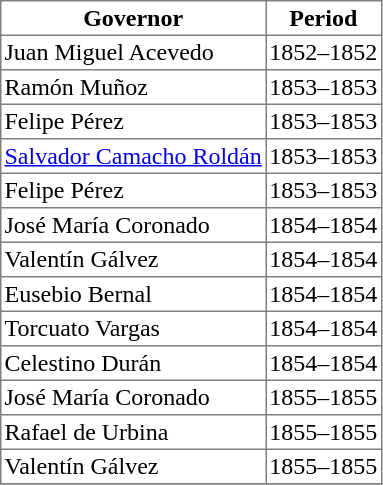<table class="toccolours" border="1" cellpadding="2" style="border-collapse:collapse">
<tr>
<th>Governor</th>
<th>Period</th>
</tr>
<tr>
<td>Juan Miguel Acevedo</td>
<td>1852–1852</td>
</tr>
<tr>
<td>Ramón Muñoz</td>
<td>1853–1853</td>
</tr>
<tr>
<td>Felipe Pérez</td>
<td>1853–1853</td>
</tr>
<tr>
<td><a href='#'>Salvador Camacho Roldán</a></td>
<td>1853–1853</td>
</tr>
<tr>
<td>Felipe Pérez</td>
<td>1853–1853</td>
</tr>
<tr>
<td>José María Coronado</td>
<td>1854–1854</td>
</tr>
<tr>
<td>Valentín Gálvez</td>
<td>1854–1854</td>
</tr>
<tr>
<td>Eusebio Bernal</td>
<td>1854–1854</td>
</tr>
<tr>
<td>Torcuato Vargas</td>
<td>1854–1854</td>
</tr>
<tr>
<td>Celestino Durán</td>
<td>1854–1854</td>
</tr>
<tr>
<td>José María Coronado</td>
<td>1855–1855</td>
</tr>
<tr>
<td>Rafael de Urbina</td>
<td>1855–1855</td>
</tr>
<tr>
<td>Valentín Gálvez</td>
<td>1855–1855</td>
</tr>
<tr>
</tr>
</table>
